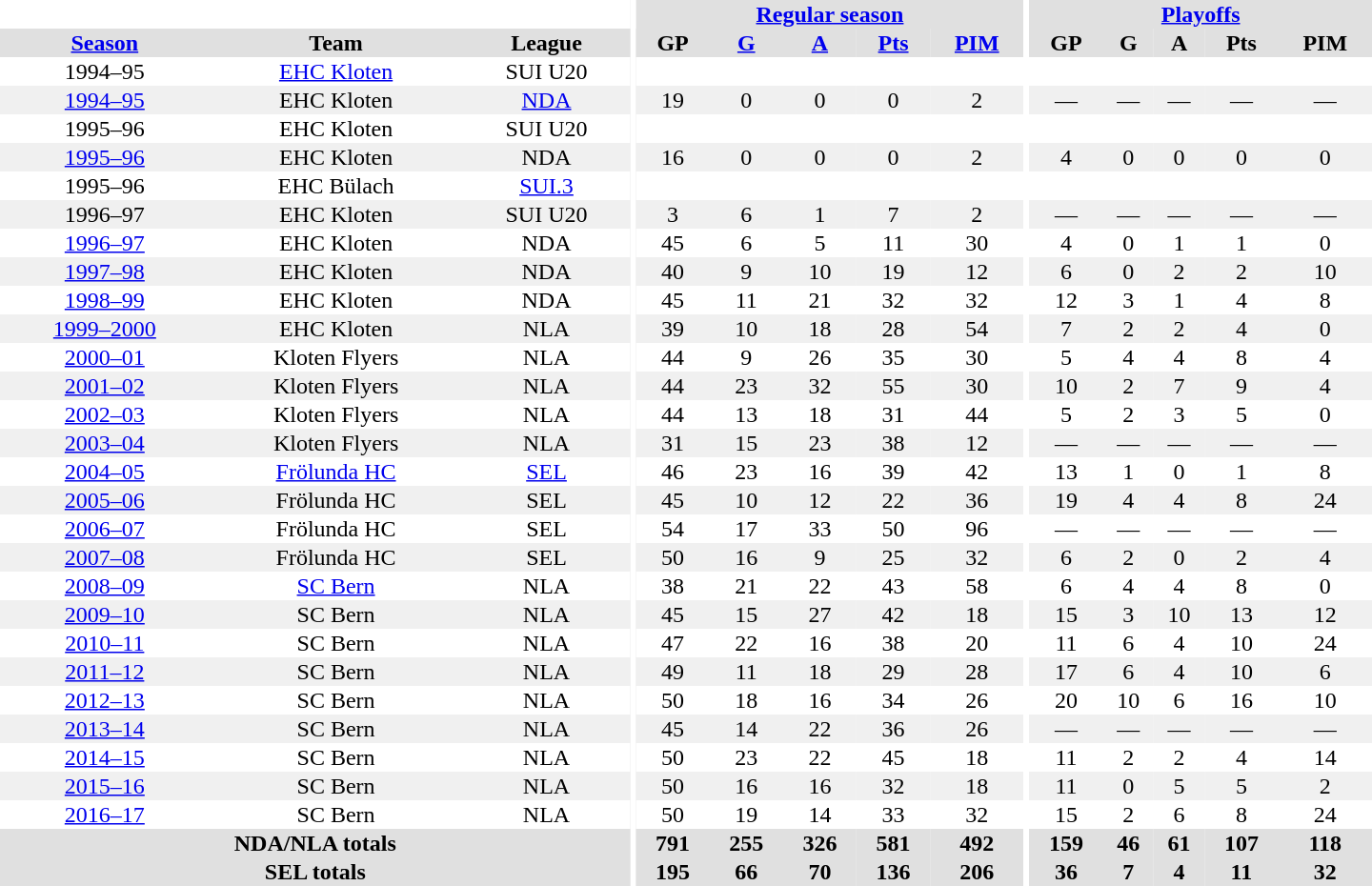<table border="0" cellpadding="1" cellspacing="0" style="text-align:center; width:60em">
<tr bgcolor="#e0e0e0">
<th colspan="3" bgcolor="#ffffff"></th>
<th rowspan="99" bgcolor="#ffffff"></th>
<th colspan="5"><a href='#'>Regular season</a></th>
<th rowspan="99" bgcolor="#ffffff"></th>
<th colspan="5"><a href='#'>Playoffs</a></th>
</tr>
<tr bgcolor="#e0e0e0">
<th><a href='#'>Season</a></th>
<th>Team</th>
<th>League</th>
<th>GP</th>
<th><a href='#'>G</a></th>
<th><a href='#'>A</a></th>
<th><a href='#'>Pts</a></th>
<th><a href='#'>PIM</a></th>
<th>GP</th>
<th>G</th>
<th>A</th>
<th>Pts</th>
<th>PIM</th>
</tr>
<tr>
<td>1994–95</td>
<td><a href='#'>EHC Kloten</a></td>
<td>SUI U20</td>
<td></td>
<td></td>
<td></td>
<td></td>
<td></td>
<td></td>
<td></td>
<td></td>
<td></td>
<td></td>
</tr>
<tr bgcolor="#f0f0f0">
<td><a href='#'>1994–95</a></td>
<td>EHC Kloten</td>
<td><a href='#'>NDA</a></td>
<td>19</td>
<td>0</td>
<td>0</td>
<td>0</td>
<td>2</td>
<td>—</td>
<td>—</td>
<td>—</td>
<td>—</td>
<td>—</td>
</tr>
<tr>
<td>1995–96</td>
<td>EHC Kloten</td>
<td>SUI U20</td>
<td></td>
<td></td>
<td></td>
<td></td>
<td></td>
<td></td>
<td></td>
<td></td>
<td></td>
<td></td>
</tr>
<tr bgcolor="#f0f0f0">
<td><a href='#'>1995–96</a></td>
<td>EHC Kloten</td>
<td>NDA</td>
<td>16</td>
<td>0</td>
<td>0</td>
<td>0</td>
<td>2</td>
<td>4</td>
<td>0</td>
<td>0</td>
<td>0</td>
<td>0</td>
</tr>
<tr>
<td>1995–96</td>
<td>EHC Bülach</td>
<td><a href='#'>SUI.3</a></td>
<td></td>
<td></td>
<td></td>
<td></td>
<td></td>
<td></td>
<td></td>
<td></td>
<td></td>
<td></td>
</tr>
<tr bgcolor="#f0f0f0">
<td>1996–97</td>
<td>EHC Kloten</td>
<td>SUI U20</td>
<td>3</td>
<td>6</td>
<td>1</td>
<td>7</td>
<td>2</td>
<td>—</td>
<td>—</td>
<td>—</td>
<td>—</td>
<td>—</td>
</tr>
<tr>
<td><a href='#'>1996–97</a></td>
<td>EHC Kloten</td>
<td>NDA</td>
<td>45</td>
<td>6</td>
<td>5</td>
<td>11</td>
<td>30</td>
<td>4</td>
<td>0</td>
<td>1</td>
<td>1</td>
<td>0</td>
</tr>
<tr bgcolor="#f0f0f0">
<td><a href='#'>1997–98</a></td>
<td>EHC Kloten</td>
<td>NDA</td>
<td>40</td>
<td>9</td>
<td>10</td>
<td>19</td>
<td>12</td>
<td>6</td>
<td>0</td>
<td>2</td>
<td>2</td>
<td>10</td>
</tr>
<tr>
<td><a href='#'>1998–99</a></td>
<td>EHC Kloten</td>
<td>NDA</td>
<td>45</td>
<td>11</td>
<td>21</td>
<td>32</td>
<td>32</td>
<td>12</td>
<td>3</td>
<td>1</td>
<td>4</td>
<td>8</td>
</tr>
<tr bgcolor="#f0f0f0">
<td><a href='#'>1999–2000</a></td>
<td>EHC Kloten</td>
<td>NLA</td>
<td>39</td>
<td>10</td>
<td>18</td>
<td>28</td>
<td>54</td>
<td>7</td>
<td>2</td>
<td>2</td>
<td>4</td>
<td>0</td>
</tr>
<tr>
<td><a href='#'>2000–01</a></td>
<td>Kloten Flyers</td>
<td>NLA</td>
<td>44</td>
<td>9</td>
<td>26</td>
<td>35</td>
<td>30</td>
<td>5</td>
<td>4</td>
<td>4</td>
<td>8</td>
<td>4</td>
</tr>
<tr bgcolor="#f0f0f0">
<td><a href='#'>2001–02</a></td>
<td>Kloten Flyers</td>
<td>NLA</td>
<td>44</td>
<td>23</td>
<td>32</td>
<td>55</td>
<td>30</td>
<td>10</td>
<td>2</td>
<td>7</td>
<td>9</td>
<td>4</td>
</tr>
<tr>
<td><a href='#'>2002–03</a></td>
<td>Kloten Flyers</td>
<td>NLA</td>
<td>44</td>
<td>13</td>
<td>18</td>
<td>31</td>
<td>44</td>
<td>5</td>
<td>2</td>
<td>3</td>
<td>5</td>
<td>0</td>
</tr>
<tr bgcolor="#f0f0f0">
<td><a href='#'>2003–04</a></td>
<td>Kloten Flyers</td>
<td>NLA</td>
<td>31</td>
<td>15</td>
<td>23</td>
<td>38</td>
<td>12</td>
<td>—</td>
<td>—</td>
<td>—</td>
<td>—</td>
<td>—</td>
</tr>
<tr>
<td><a href='#'>2004–05</a></td>
<td><a href='#'>Frölunda HC</a></td>
<td><a href='#'>SEL</a></td>
<td>46</td>
<td>23</td>
<td>16</td>
<td>39</td>
<td>42</td>
<td>13</td>
<td>1</td>
<td>0</td>
<td>1</td>
<td>8</td>
</tr>
<tr bgcolor="#f0f0f0">
<td><a href='#'>2005–06</a></td>
<td>Frölunda HC</td>
<td>SEL</td>
<td>45</td>
<td>10</td>
<td>12</td>
<td>22</td>
<td>36</td>
<td>19</td>
<td>4</td>
<td>4</td>
<td>8</td>
<td>24</td>
</tr>
<tr>
<td><a href='#'>2006–07</a></td>
<td>Frölunda HC</td>
<td>SEL</td>
<td>54</td>
<td>17</td>
<td>33</td>
<td>50</td>
<td>96</td>
<td>—</td>
<td>—</td>
<td>—</td>
<td>—</td>
<td>—</td>
</tr>
<tr bgcolor="#f0f0f0">
<td><a href='#'>2007–08</a></td>
<td>Frölunda HC</td>
<td>SEL</td>
<td>50</td>
<td>16</td>
<td>9</td>
<td>25</td>
<td>32</td>
<td>6</td>
<td>2</td>
<td>0</td>
<td>2</td>
<td>4</td>
</tr>
<tr>
<td><a href='#'>2008–09</a></td>
<td><a href='#'>SC Bern</a></td>
<td>NLA</td>
<td>38</td>
<td>21</td>
<td>22</td>
<td>43</td>
<td>58</td>
<td>6</td>
<td>4</td>
<td>4</td>
<td>8</td>
<td>0</td>
</tr>
<tr bgcolor="#f0f0f0">
<td><a href='#'>2009–10</a></td>
<td>SC Bern</td>
<td>NLA</td>
<td>45</td>
<td>15</td>
<td>27</td>
<td>42</td>
<td>18</td>
<td>15</td>
<td>3</td>
<td>10</td>
<td>13</td>
<td>12</td>
</tr>
<tr>
<td><a href='#'>2010–11</a></td>
<td>SC Bern</td>
<td>NLA</td>
<td>47</td>
<td>22</td>
<td>16</td>
<td>38</td>
<td>20</td>
<td>11</td>
<td>6</td>
<td>4</td>
<td>10</td>
<td>24</td>
</tr>
<tr bgcolor="#f0f0f0">
<td><a href='#'>2011–12</a></td>
<td>SC Bern</td>
<td>NLA</td>
<td>49</td>
<td>11</td>
<td>18</td>
<td>29</td>
<td>28</td>
<td>17</td>
<td>6</td>
<td>4</td>
<td>10</td>
<td>6</td>
</tr>
<tr>
<td><a href='#'>2012–13</a></td>
<td>SC Bern</td>
<td>NLA</td>
<td>50</td>
<td>18</td>
<td>16</td>
<td>34</td>
<td>26</td>
<td>20</td>
<td>10</td>
<td>6</td>
<td>16</td>
<td>10</td>
</tr>
<tr bgcolor="#f0f0f0">
<td><a href='#'>2013–14</a></td>
<td>SC Bern</td>
<td>NLA</td>
<td>45</td>
<td>14</td>
<td>22</td>
<td>36</td>
<td>26</td>
<td>—</td>
<td>—</td>
<td>—</td>
<td>—</td>
<td>—</td>
</tr>
<tr>
<td><a href='#'>2014–15</a></td>
<td>SC Bern</td>
<td>NLA</td>
<td>50</td>
<td>23</td>
<td>22</td>
<td>45</td>
<td>18</td>
<td>11</td>
<td>2</td>
<td>2</td>
<td>4</td>
<td>14</td>
</tr>
<tr bgcolor="#f0f0f0">
<td><a href='#'>2015–16</a></td>
<td>SC Bern</td>
<td>NLA</td>
<td>50</td>
<td>16</td>
<td>16</td>
<td>32</td>
<td>18</td>
<td>11</td>
<td>0</td>
<td>5</td>
<td>5</td>
<td>2</td>
</tr>
<tr>
<td><a href='#'>2016–17</a></td>
<td>SC Bern</td>
<td>NLA</td>
<td>50</td>
<td>19</td>
<td>14</td>
<td>33</td>
<td>32</td>
<td>15</td>
<td>2</td>
<td>6</td>
<td>8</td>
<td>24</td>
</tr>
<tr bgcolor="#e0e0e0">
<th colspan="3">NDA/NLA totals</th>
<th>791</th>
<th>255</th>
<th>326</th>
<th>581</th>
<th>492</th>
<th>159</th>
<th>46</th>
<th>61</th>
<th>107</th>
<th>118</th>
</tr>
<tr bgcolor="#e0e0e0">
<th colspan="3">SEL totals</th>
<th>195</th>
<th>66</th>
<th>70</th>
<th>136</th>
<th>206</th>
<th>36</th>
<th>7</th>
<th>4</th>
<th>11</th>
<th>32</th>
</tr>
</table>
